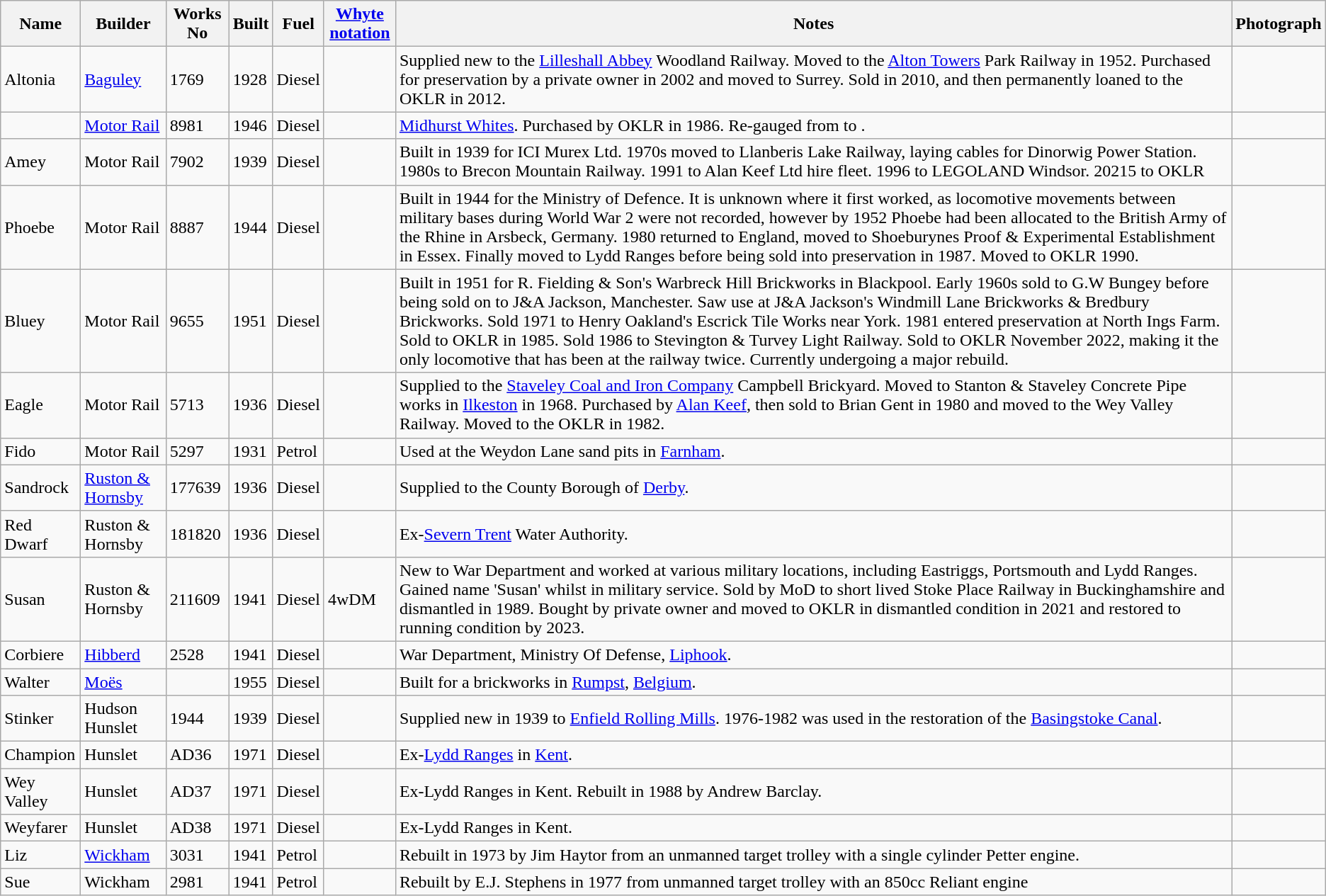<table class="wikitable">
<tr>
<th>Name</th>
<th>Builder</th>
<th>Works No</th>
<th>Built</th>
<th>Fuel</th>
<th width="60pt"><a href='#'>Whyte notation</a></th>
<th>Notes</th>
<th>Photograph</th>
</tr>
<tr>
<td>Altonia</td>
<td><a href='#'>Baguley</a></td>
<td>1769</td>
<td>1928</td>
<td>Diesel</td>
<td></td>
<td>Supplied new to the <a href='#'>Lilleshall Abbey</a> Woodland Railway. Moved to the <a href='#'>Alton Towers</a> Park Railway in 1952. Purchased for preservation by a private owner in 2002 and moved to Surrey. Sold in 2010, and then permanently loaned to the OKLR in 2012.</td>
<td></td>
</tr>
<tr>
<td></td>
<td><a href='#'>Motor Rail</a></td>
<td>8981</td>
<td>1946</td>
<td>Diesel</td>
<td></td>
<td><a href='#'>Midhurst Whites</a>. Purchased by OKLR in 1986. Re-gauged from  to .</td>
<td></td>
</tr>
<tr>
<td>Amey</td>
<td>Motor Rail</td>
<td>7902</td>
<td>1939</td>
<td>Diesel</td>
<td></td>
<td>Built in 1939 for ICI Murex Ltd. 1970s moved to Llanberis Lake Railway, laying cables for Dinorwig Power Station. 1980s to Brecon Mountain Railway. 1991 to Alan Keef Ltd hire fleet. 1996 to LEGOLAND Windsor. 20215 to OKLR </td>
<td></td>
</tr>
<tr>
<td>Phoebe</td>
<td>Motor Rail</td>
<td>8887</td>
<td>1944</td>
<td>Diesel</td>
<td></td>
<td>Built in 1944 for the Ministry of Defence. It is unknown where it first worked, as locomotive movements between military bases during World War 2 were not recorded, however by 1952 Phoebe had been allocated to the British Army of the Rhine in Arsbeck, Germany. 1980 returned to England, moved to Shoeburynes Proof & Experimental Establishment in Essex. Finally moved to Lydd Ranges before being sold into preservation in 1987. Moved to OKLR 1990. </td>
<td></td>
</tr>
<tr>
<td>Bluey</td>
<td>Motor Rail</td>
<td>9655</td>
<td>1951</td>
<td>Diesel</td>
<td></td>
<td>Built in 1951 for R. Fielding & Son's Warbreck Hill Brickworks in Blackpool. Early 1960s sold to G.W Bungey before being sold on to J&A Jackson, Manchester. Saw use at J&A Jackson's Windmill Lane Brickworks & Bredbury Brickworks. Sold 1971 to Henry Oakland's Escrick Tile Works near York. 1981 entered preservation at North Ings Farm. Sold to OKLR in 1985. Sold 1986 to Stevington & Turvey Light Railway. Sold to OKLR November 2022, making it the only locomotive that has been at the railway twice. Currently undergoing a major rebuild. </td>
<td></td>
</tr>
<tr>
<td>Eagle</td>
<td>Motor Rail</td>
<td>5713</td>
<td>1936</td>
<td>Diesel</td>
<td></td>
<td>Supplied to the <a href='#'>Staveley Coal and Iron Company</a> Campbell Brickyard. Moved to Stanton & Staveley Concrete Pipe works in <a href='#'>Ilkeston</a> in 1968. Purchased by <a href='#'>Alan Keef</a>, then sold to Brian Gent in 1980 and moved to the Wey Valley Railway. Moved to the OKLR in 1982.</td>
<td></td>
</tr>
<tr>
<td>Fido</td>
<td>Motor Rail</td>
<td>5297</td>
<td>1931</td>
<td>Petrol</td>
<td></td>
<td>Used at the Weydon Lane sand pits in <a href='#'>Farnham</a>.</td>
<td></td>
</tr>
<tr>
<td>Sandrock</td>
<td><a href='#'>Ruston & Hornsby</a></td>
<td>177639</td>
<td>1936</td>
<td>Diesel</td>
<td></td>
<td>Supplied to the County Borough of <a href='#'>Derby</a>.</td>
<td></td>
</tr>
<tr>
<td>Red Dwarf</td>
<td>Ruston & Hornsby</td>
<td>181820</td>
<td>1936</td>
<td>Diesel</td>
<td></td>
<td>Ex-<a href='#'>Severn Trent</a> Water Authority.</td>
<td></td>
</tr>
<tr>
<td>Susan</td>
<td>Ruston & Hornsby</td>
<td>211609</td>
<td>1941</td>
<td>Diesel</td>
<td>4wDM</td>
<td>New to War Department and worked at various military locations, including Eastriggs, Portsmouth and Lydd Ranges. Gained name 'Susan' whilst in military service. Sold by MoD to short lived Stoke Place Railway in Buckinghamshire and dismantled in 1989. Bought by private owner and moved to OKLR in dismantled condition in 2021 and restored to running condition by 2023.</td>
<td></td>
</tr>
<tr>
<td>Corbiere</td>
<td><a href='#'>Hibberd</a></td>
<td>2528</td>
<td>1941</td>
<td>Diesel</td>
<td></td>
<td>War Department, Ministry Of Defense, <a href='#'>Liphook</a>.</td>
<td></td>
</tr>
<tr>
<td>Walter</td>
<td><a href='#'>Moës</a></td>
<td></td>
<td>1955</td>
<td>Diesel</td>
<td></td>
<td>Built for a brickworks in <a href='#'>Rumpst</a>, <a href='#'>Belgium</a>.</td>
<td></td>
</tr>
<tr>
<td>Stinker</td>
<td>Hudson Hunslet</td>
<td>1944</td>
<td>1939</td>
<td>Diesel</td>
<td></td>
<td>Supplied new in 1939 to <a href='#'>Enfield Rolling Mills</a>. 1976-1982 was used in the restoration of the <a href='#'>Basingstoke Canal</a>.</td>
<td></td>
</tr>
<tr>
<td>Champion</td>
<td>Hunslet</td>
<td>AD36</td>
<td>1971</td>
<td>Diesel</td>
<td></td>
<td>Ex-<a href='#'>Lydd Ranges</a> in <a href='#'>Kent</a>.</td>
<td></td>
</tr>
<tr>
<td>Wey Valley</td>
<td>Hunslet</td>
<td>AD37</td>
<td>1971</td>
<td>Diesel</td>
<td></td>
<td>Ex-Lydd Ranges in Kent. Rebuilt in 1988 by Andrew Barclay.</td>
<td></td>
</tr>
<tr>
<td>Weyfarer</td>
<td>Hunslet</td>
<td>AD38</td>
<td>1971</td>
<td>Diesel</td>
<td></td>
<td>Ex-Lydd Ranges in Kent.</td>
<td></td>
</tr>
<tr>
<td>Liz</td>
<td><a href='#'>Wickham</a></td>
<td>3031</td>
<td>1941</td>
<td>Petrol</td>
<td></td>
<td>Rebuilt in 1973 by Jim Haytor from an unmanned target trolley with a single cylinder Petter engine.</td>
<td></td>
</tr>
<tr>
<td>Sue</td>
<td>Wickham</td>
<td>2981</td>
<td>1941</td>
<td>Petrol</td>
<td></td>
<td>Rebuilt by E.J. Stephens in 1977 from unmanned target trolley with an 850cc Reliant engine</td>
<td></td>
</tr>
</table>
